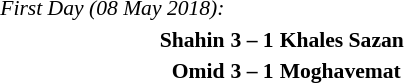<table style="font-size:90%; margin: 0 auto;">
<tr>
<td><em>First Day (08 May 2018):</em></td>
</tr>
<tr>
<td align="right"><strong>Shahin</strong></td>
<td align="center"><strong>3 – 1</strong></td>
<td><strong>Khales Sazan</strong></td>
</tr>
<tr>
<td align="right"><strong>Omid</strong></td>
<td align="center"><strong>3 – 1</strong></td>
<td><strong>Moghavemat</strong></td>
</tr>
</table>
